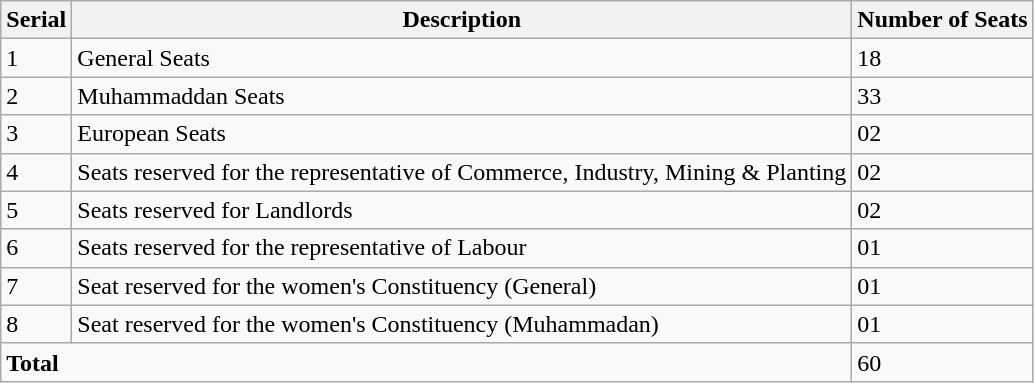<table class="wikitable">
<tr>
<th>Serial</th>
<th>Description</th>
<th>Number of Seats</th>
</tr>
<tr>
<td>1</td>
<td>General Seats</td>
<td>18</td>
</tr>
<tr>
<td>2</td>
<td>Muhammaddan Seats</td>
<td>33</td>
</tr>
<tr>
<td>3</td>
<td>European Seats</td>
<td>02</td>
</tr>
<tr>
<td>4</td>
<td>Seats reserved for the representative of Commerce, Industry, Mining & Planting</td>
<td>02</td>
</tr>
<tr>
<td>5</td>
<td>Seats reserved for Landlords</td>
<td>02</td>
</tr>
<tr>
<td>6</td>
<td>Seats reserved for the representative of Labour</td>
<td>01</td>
</tr>
<tr>
<td>7</td>
<td>Seat reserved for the women's Constituency (General)</td>
<td>01</td>
</tr>
<tr>
<td>8</td>
<td>Seat reserved for the women's Constituency (Muhammadan)</td>
<td>01</td>
</tr>
<tr>
<td colspan="2"><strong>Total</strong></td>
<td>60</td>
</tr>
</table>
